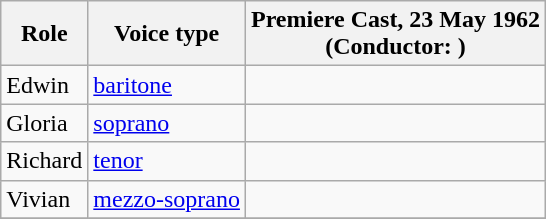<table class="wikitable">
<tr>
<th>Role</th>
<th>Voice type</th>
<th>Premiere Cast, 23 May 1962<br>(Conductor: )</th>
</tr>
<tr>
<td>Edwin</td>
<td><a href='#'>baritone</a></td>
<td></td>
</tr>
<tr>
<td>Gloria</td>
<td><a href='#'>soprano</a></td>
<td></td>
</tr>
<tr>
<td>Richard</td>
<td><a href='#'>tenor</a></td>
<td></td>
</tr>
<tr>
<td>Vivian</td>
<td><a href='#'>mezzo-soprano</a></td>
<td></td>
</tr>
<tr>
</tr>
</table>
